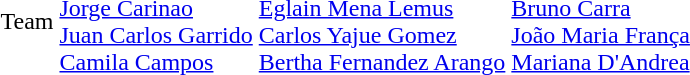<table>
<tr>
<td>Team<br></td>
<td><br><a href='#'>Jorge Carinao</a><br><a href='#'>Juan Carlos Garrido</a><br><a href='#'>Camila Campos</a></td>
<td><br><a href='#'>Eglain Mena Lemus</a><br><a href='#'>Carlos Yajue Gomez</a><br><a href='#'>Bertha Fernandez Arango</a></td>
<td><br><a href='#'>Bruno Carra</a><br><a href='#'>João Maria França</a><br><a href='#'>Mariana D'Andrea</a></td>
</tr>
</table>
